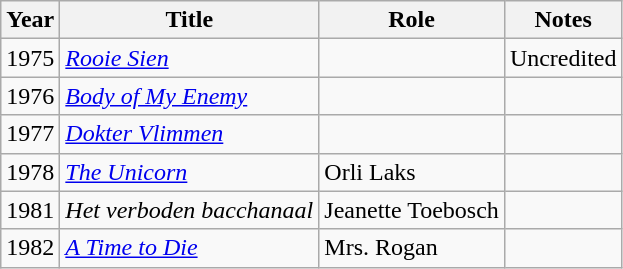<table class="wikitable">
<tr>
<th>Year</th>
<th>Title</th>
<th>Role</th>
<th>Notes</th>
</tr>
<tr>
<td>1975</td>
<td><em><a href='#'>Rooie Sien</a></em></td>
<td></td>
<td>Uncredited</td>
</tr>
<tr>
<td>1976</td>
<td><em><a href='#'>Body of My Enemy</a></em></td>
<td></td>
<td></td>
</tr>
<tr>
<td>1977</td>
<td><em><a href='#'>Dokter Vlimmen</a></em></td>
<td></td>
<td></td>
</tr>
<tr>
<td>1978</td>
<td><em><a href='#'>The Unicorn</a></em></td>
<td>Orli Laks</td>
<td></td>
</tr>
<tr>
<td>1981</td>
<td><em>Het verboden bacchanaal</em></td>
<td>Jeanette Toebosch</td>
<td></td>
</tr>
<tr>
<td>1982</td>
<td><em><a href='#'>A Time to Die</a></em></td>
<td>Mrs. Rogan</td>
<td></td>
</tr>
</table>
